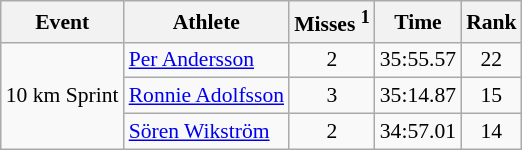<table class="wikitable" style="font-size:90%">
<tr>
<th>Event</th>
<th>Athlete</th>
<th>Misses <sup>1</sup></th>
<th>Time</th>
<th>Rank</th>
</tr>
<tr>
<td rowspan="3">10 km Sprint</td>
<td><a href='#'>Per Andersson</a></td>
<td align="center">2</td>
<td align="center">35:55.57</td>
<td align="center">22</td>
</tr>
<tr>
<td><a href='#'>Ronnie Adolfsson</a></td>
<td align="center">3</td>
<td align="center">35:14.87</td>
<td align="center">15</td>
</tr>
<tr>
<td><a href='#'>Sören Wikström</a></td>
<td align="center">2</td>
<td align="center">34:57.01</td>
<td align="center">14</td>
</tr>
</table>
